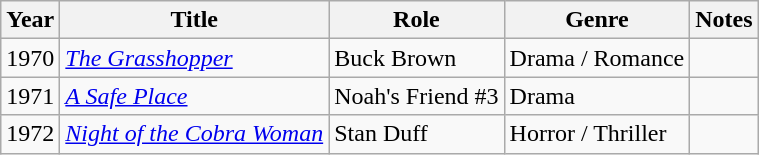<table class="wikitable sortable">
<tr>
<th>Year</th>
<th>Title</th>
<th>Role</th>
<th>Genre</th>
<th class="unsortable">Notes</th>
</tr>
<tr>
<td>1970</td>
<td><em><a href='#'>The Grasshopper</a></em></td>
<td>Buck Brown</td>
<td>Drama / Romance</td>
<td></td>
</tr>
<tr>
<td>1971</td>
<td><em><a href='#'>A Safe Place</a></em></td>
<td>Noah's Friend #3</td>
<td>Drama</td>
<td></td>
</tr>
<tr>
<td>1972</td>
<td><em><a href='#'>Night of the Cobra Woman</a></em></td>
<td>Stan Duff</td>
<td>Horror / Thriller</td>
<td></td>
</tr>
</table>
